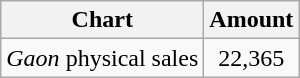<table class="wikitable">
<tr>
<th>Chart</th>
<th>Amount</th>
</tr>
<tr>
<td><em>Gaon</em> physical sales</td>
<td style="text-align:center;">22,365</td>
</tr>
</table>
